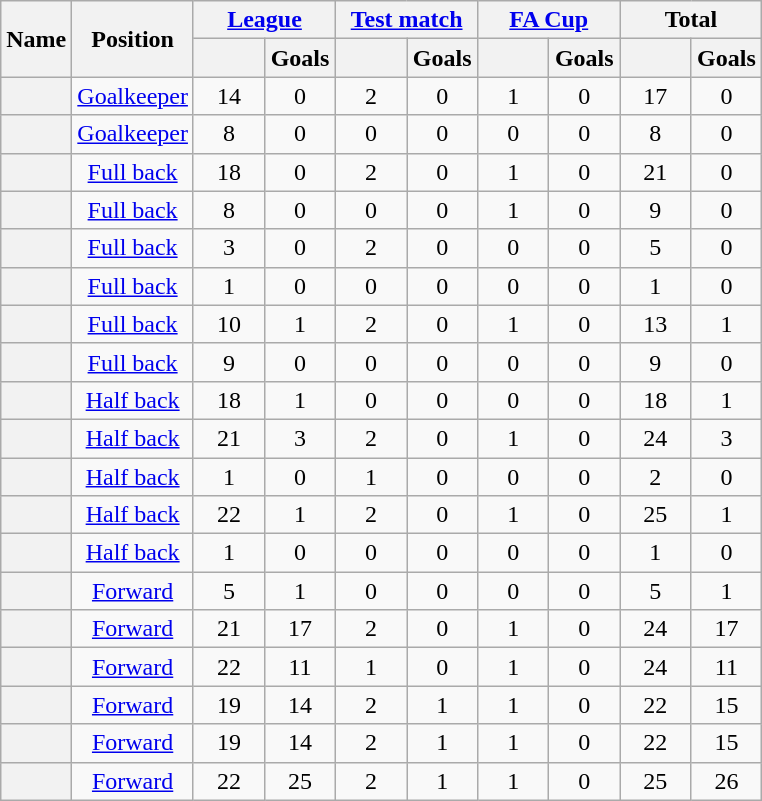<table class="wikitable sortable plainrowheaders" style=text-align:center>
<tr class="unsortable">
<th scope=col rowspan=2>Name</th>
<th scope=col rowspan=2>Position</th>
<th scope=col colspan=2><a href='#'>League</a></th>
<th scope=col colspan=2><a href='#'>Test match</a></th>
<th scope=col colspan=2><a href='#'>FA Cup</a></th>
<th scope=col colspan=2>Total</th>
</tr>
<tr>
<th width=40 scope=col></th>
<th width=40 scope=col>Goals</th>
<th width=40 scope=col></th>
<th width=40 scope=col>Goals</th>
<th width=40 scope=col></th>
<th width=40 scope=col>Goals</th>
<th width=40 scope=col></th>
<th width=40 scope=col>Goals</th>
</tr>
<tr>
<th scope=row></th>
<td data-sort-value="1"><a href='#'>Goalkeeper</a></td>
<td>14</td>
<td>0</td>
<td>2</td>
<td>0</td>
<td>1</td>
<td>0</td>
<td>17</td>
<td>0</td>
</tr>
<tr>
<th scope=row></th>
<td data-sort-value="1"><a href='#'>Goalkeeper</a></td>
<td>8</td>
<td>0</td>
<td>0</td>
<td>0</td>
<td>0</td>
<td>0</td>
<td>8</td>
<td>0</td>
</tr>
<tr>
<th scope=row></th>
<td data-sort-value="2"><a href='#'>Full back</a></td>
<td>18</td>
<td>0</td>
<td>2</td>
<td>0</td>
<td>1</td>
<td>0</td>
<td>21</td>
<td>0</td>
</tr>
<tr>
<th scope=row></th>
<td data-sort-value="2"><a href='#'>Full back</a></td>
<td>8</td>
<td>0</td>
<td>0</td>
<td>0</td>
<td>1</td>
<td>0</td>
<td>9</td>
<td>0</td>
</tr>
<tr>
<th scope=row></th>
<td data-sort-value="2"><a href='#'>Full back</a></td>
<td>3</td>
<td>0</td>
<td>2</td>
<td>0</td>
<td>0</td>
<td>0</td>
<td>5</td>
<td>0</td>
</tr>
<tr>
<th scope=row></th>
<td data-sort-value="2"><a href='#'>Full back</a></td>
<td>1</td>
<td>0</td>
<td>0</td>
<td>0</td>
<td>0</td>
<td>0</td>
<td>1</td>
<td>0</td>
</tr>
<tr>
<th scope=row></th>
<td data-sort-value="2"><a href='#'>Full back</a></td>
<td>10</td>
<td>1</td>
<td>2</td>
<td>0</td>
<td>1</td>
<td>0</td>
<td>13</td>
<td>1</td>
</tr>
<tr>
<th scope=row></th>
<td data-sort-value="2"><a href='#'>Full back</a></td>
<td>9</td>
<td>0</td>
<td>0</td>
<td>0</td>
<td>0</td>
<td>0</td>
<td>9</td>
<td>0</td>
</tr>
<tr>
<th scope=row></th>
<td data-sort-value="3"><a href='#'>Half back</a></td>
<td>18</td>
<td>1</td>
<td>0</td>
<td>0</td>
<td>0</td>
<td>0</td>
<td>18</td>
<td>1</td>
</tr>
<tr>
<th scope=row></th>
<td data-sort-value="3"><a href='#'>Half back</a></td>
<td>21</td>
<td>3</td>
<td>2</td>
<td>0</td>
<td>1</td>
<td>0</td>
<td>24</td>
<td>3</td>
</tr>
<tr>
<th scope=row></th>
<td data-sort-value="3"><a href='#'>Half back</a></td>
<td>1</td>
<td>0</td>
<td>1</td>
<td>0</td>
<td>0</td>
<td>0</td>
<td>2</td>
<td>0</td>
</tr>
<tr>
<th scope=row></th>
<td data-sort-value="3"><a href='#'>Half back</a></td>
<td>22</td>
<td>1</td>
<td>2</td>
<td>0</td>
<td>1</td>
<td>0</td>
<td>25</td>
<td>1</td>
</tr>
<tr>
<th scope=row></th>
<td data-sort-value="3"><a href='#'>Half back</a></td>
<td>1</td>
<td>0</td>
<td>0</td>
<td>0</td>
<td>0</td>
<td>0</td>
<td>1</td>
<td>0</td>
</tr>
<tr>
<th scope=row></th>
<td data-sort-value="4"><a href='#'>Forward</a></td>
<td>5</td>
<td>1</td>
<td>0</td>
<td>0</td>
<td>0</td>
<td>0</td>
<td>5</td>
<td>1</td>
</tr>
<tr>
<th scope=row></th>
<td data-sort-value="4"><a href='#'>Forward</a></td>
<td>21</td>
<td>17</td>
<td>2</td>
<td>0</td>
<td>1</td>
<td>0</td>
<td>24</td>
<td>17</td>
</tr>
<tr>
<th scope=row></th>
<td data-sort-value="4"><a href='#'>Forward</a></td>
<td>22</td>
<td>11</td>
<td>1</td>
<td>0</td>
<td>1</td>
<td>0</td>
<td>24</td>
<td>11</td>
</tr>
<tr>
<th scope=row></th>
<td data-sort-value="4"><a href='#'>Forward</a></td>
<td>19</td>
<td>14</td>
<td>2</td>
<td>1</td>
<td>1</td>
<td>0</td>
<td>22</td>
<td>15</td>
</tr>
<tr>
<th scope=row></th>
<td data-sort-value="4"><a href='#'>Forward</a></td>
<td>19</td>
<td>14</td>
<td>2</td>
<td>1</td>
<td>1</td>
<td>0</td>
<td>22</td>
<td>15</td>
</tr>
<tr>
<th scope=row></th>
<td data-sort-value="4"><a href='#'>Forward</a></td>
<td>22</td>
<td>25</td>
<td>2</td>
<td>1</td>
<td>1</td>
<td>0</td>
<td>25</td>
<td>26</td>
</tr>
</table>
